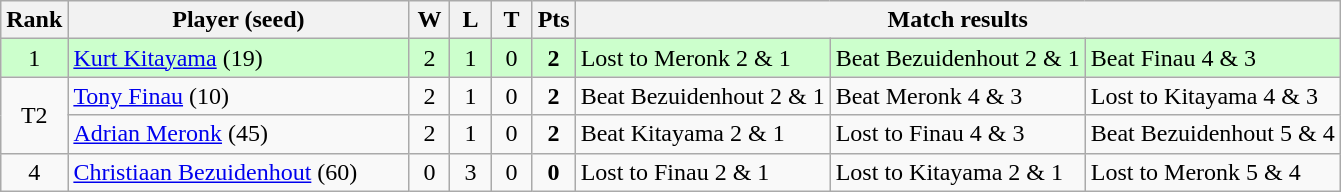<table class="wikitable" style="text-align:center">
<tr>
<th width="20">Rank</th>
<th width="220">Player (seed)</th>
<th width="20">W</th>
<th width="20">L</th>
<th width="20">T</th>
<th width="20">Pts</th>
<th colspan=3>Match results</th>
</tr>
<tr style="background:#cfc">
<td>1</td>
<td align=left> <a href='#'>Kurt Kitayama</a> (19)</td>
<td>2</td>
<td>1</td>
<td>0</td>
<td><strong>2</strong></td>
<td align=left>Lost to Meronk 2 & 1</td>
<td align=left>Beat Bezuidenhout 2 & 1</td>
<td align=left>Beat Finau 4 & 3</td>
</tr>
<tr>
<td rowspan=2>T2</td>
<td align=left> <a href='#'>Tony Finau</a> (10)</td>
<td>2</td>
<td>1</td>
<td>0</td>
<td><strong>2</strong></td>
<td align=left>Beat Bezuidenhout 2 & 1</td>
<td align=left>Beat Meronk 4 & 3</td>
<td align=left>Lost to Kitayama 4 & 3</td>
</tr>
<tr>
<td align=left> <a href='#'>Adrian Meronk</a> (45)</td>
<td>2</td>
<td>1</td>
<td>0</td>
<td><strong>2</strong></td>
<td align=left>Beat Kitayama 2 & 1</td>
<td align=left>Lost to Finau 4 & 3</td>
<td align=left>Beat Bezuidenhout 5 & 4</td>
</tr>
<tr>
<td>4</td>
<td align=left> <a href='#'>Christiaan Bezuidenhout</a> (60)</td>
<td>0</td>
<td>3</td>
<td>0</td>
<td><strong>0</strong></td>
<td align=left>Lost to Finau 2 & 1</td>
<td align=left>Lost to Kitayama 2 & 1</td>
<td align=left>Lost to Meronk 5 & 4</td>
</tr>
</table>
